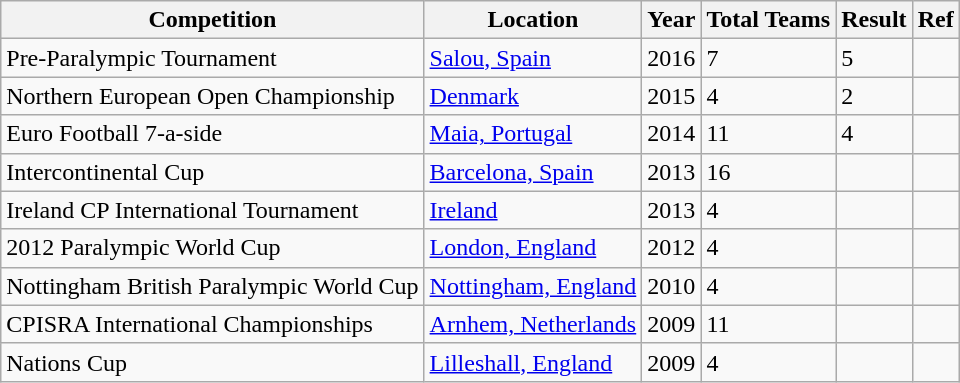<table class="wikitable">
<tr>
<th>Competition</th>
<th>Location</th>
<th>Year</th>
<th>Total Teams</th>
<th>Result</th>
<th>Ref</th>
</tr>
<tr>
<td>Pre-Paralympic Tournament</td>
<td><a href='#'>Salou, Spain</a></td>
<td>2016</td>
<td>7</td>
<td>5</td>
<td></td>
</tr>
<tr>
<td>Northern European Open Championship</td>
<td><a href='#'>Denmark</a></td>
<td>2015</td>
<td>4</td>
<td>2</td>
<td></td>
</tr>
<tr>
<td>Euro Football 7-a-side</td>
<td><a href='#'>Maia, Portugal</a></td>
<td>2014</td>
<td>11</td>
<td>4</td>
<td></td>
</tr>
<tr>
<td>Intercontinental Cup</td>
<td><a href='#'>Barcelona, Spain</a></td>
<td>2013</td>
<td>16</td>
<td></td>
<td></td>
</tr>
<tr>
<td>Ireland CP International Tournament</td>
<td><a href='#'>Ireland</a></td>
<td>2013</td>
<td>4</td>
<td></td>
<td></td>
</tr>
<tr>
<td>2012 Paralympic World Cup</td>
<td><a href='#'>London, England</a></td>
<td>2012</td>
<td>4</td>
<td></td>
<td></td>
</tr>
<tr>
<td>Nottingham British Paralympic World Cup</td>
<td><a href='#'>Nottingham, England</a></td>
<td>2010</td>
<td>4</td>
<td></td>
<td></td>
</tr>
<tr>
<td>CPISRA International Championships</td>
<td><a href='#'>Arnhem, Netherlands</a></td>
<td>2009</td>
<td>11</td>
<td></td>
<td></td>
</tr>
<tr>
<td>Nations Cup</td>
<td><a href='#'>Lilleshall, England</a></td>
<td>2009</td>
<td>4</td>
<td></td>
<td></td>
</tr>
</table>
